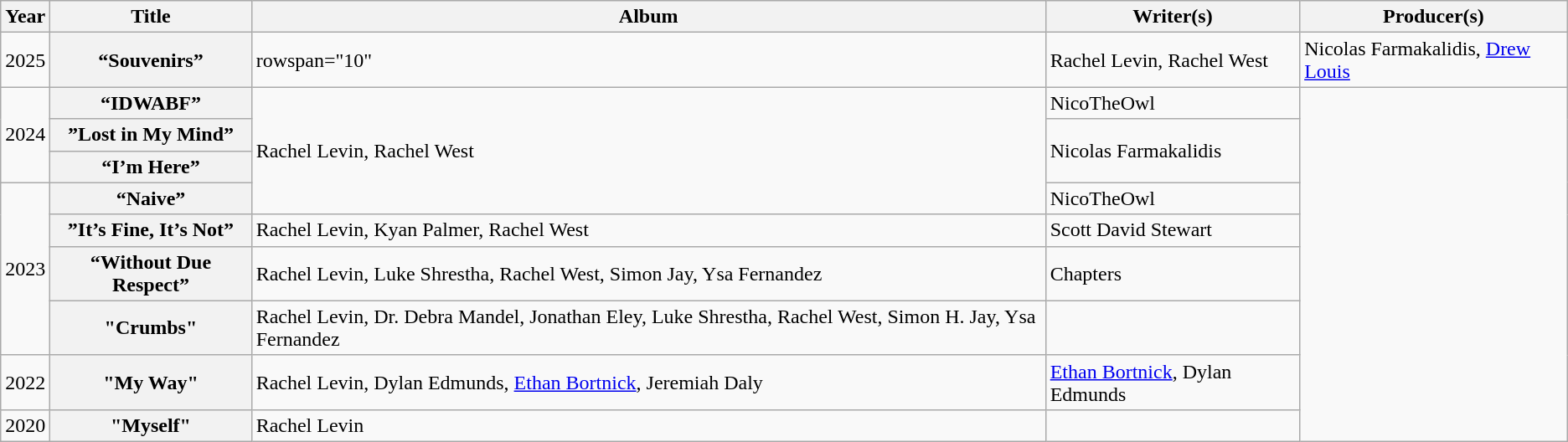<table class="wikitable plainrowheaders" style="text-align:left;">
<tr>
<th scope="col">Year</th>
<th scope="col">Title</th>
<th scope="col">Album</th>
<th scope="col">Writer(s)</th>
<th scope="col">Producer(s)</th>
</tr>
<tr>
<td>2025</td>
<th scope="row">“Souvenirs”</th>
<td>rowspan="10" </td>
<td>Rachel Levin, Rachel West</td>
<td>Nicolas Farmakalidis,  <a href='#'>Drew Louis</a></td>
</tr>
<tr>
<td rowspan="3">2024</td>
<th scope="row">“IDWABF”</th>
<td rowspan="4">Rachel Levin, Rachel West</td>
<td>NicoTheOwl</td>
</tr>
<tr>
<th scope="row">”Lost in My Mind”</th>
<td rowspan="2">Nicolas Farmakalidis</td>
</tr>
<tr>
<th scope="row">“I’m Here”</th>
</tr>
<tr>
<td rowspan="4">2023</td>
<th scope="row">“Naive”</th>
<td>NicoTheOwl</td>
</tr>
<tr>
<th scope="row">”It’s Fine, It’s Not”</th>
<td>Rachel Levin, Kyan Palmer, Rachel West</td>
<td>Scott David Stewart</td>
</tr>
<tr>
<th scope="row">“Without Due Respect”</th>
<td>Rachel Levin, Luke Shrestha, Rachel West, Simon Jay, Ysa Fernandez</td>
<td>Chapters</td>
</tr>
<tr>
<th scope="row">"Crumbs"</th>
<td rowspan="1">Rachel Levin, Dr. Debra Mandel, Jonathan Eley, Luke Shrestha, Rachel West, Simon H. Jay, Ysa Fernandez</td>
<td></td>
</tr>
<tr>
<td>2022</td>
<th scope="row">"My Way"</th>
<td>Rachel Levin, Dylan Edmunds, <a href='#'>Ethan Bortnick</a>, Jeremiah Daly</td>
<td><a href='#'>Ethan Bortnick</a>, Dylan Edmunds</td>
</tr>
<tr>
<td>2020</td>
<th scope="row">"Myself"</th>
<td>Rachel Levin</td>
<td></td>
</tr>
</table>
